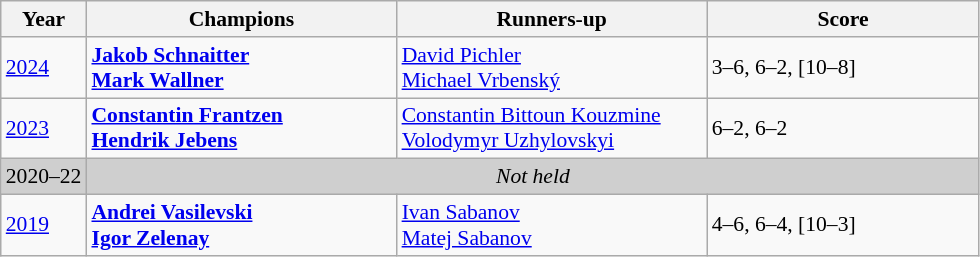<table class="wikitable" style="font-size:90%">
<tr>
<th>Year</th>
<th width="200">Champions</th>
<th width="200">Runners-up</th>
<th width="175">Score</th>
</tr>
<tr>
<td><a href='#'>2024</a></td>
<td> <strong><a href='#'>Jakob Schnaitter</a></strong><br> <strong><a href='#'>Mark Wallner</a></strong></td>
<td> <a href='#'>David Pichler</a><br> <a href='#'>Michael Vrbenský</a></td>
<td>3–6, 6–2, [10–8]</td>
</tr>
<tr>
<td><a href='#'>2023</a></td>
<td> <strong><a href='#'>Constantin Frantzen</a></strong><br> <strong><a href='#'>Hendrik Jebens</a></strong></td>
<td> <a href='#'>Constantin Bittoun Kouzmine</a><br> <a href='#'>Volodymyr Uzhylovskyi</a></td>
<td>6–2, 6–2</td>
</tr>
<tr>
<td style="background:#cfcfcf">2020–22</td>
<td colspan=3 align=center style="background:#cfcfcf"><em>Not held</em></td>
</tr>
<tr>
<td><a href='#'>2019</a></td>
<td> <strong><a href='#'>Andrei Vasilevski</a></strong><br> <strong><a href='#'>Igor Zelenay</a></strong></td>
<td> <a href='#'>Ivan Sabanov</a><br> <a href='#'>Matej Sabanov</a></td>
<td>4–6, 6–4, [10–3]</td>
</tr>
</table>
